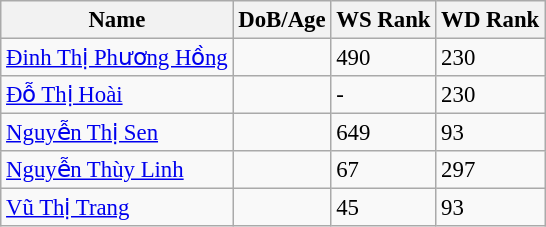<table class="wikitable" style="text-align: left; font-size:95%;">
<tr>
<th>Name</th>
<th>DoB/Age</th>
<th>WS Rank</th>
<th>WD Rank</th>
</tr>
<tr>
<td><a href='#'>Đinh Thị Phương Hồng</a></td>
<td></td>
<td>490</td>
<td>230</td>
</tr>
<tr>
<td><a href='#'>Đỗ Thị Hoài</a></td>
<td></td>
<td>-</td>
<td>230</td>
</tr>
<tr>
<td><a href='#'>Nguyễn Thị Sen</a></td>
<td></td>
<td>649</td>
<td>93</td>
</tr>
<tr>
<td><a href='#'>Nguyễn Thùy Linh</a></td>
<td></td>
<td>67</td>
<td>297</td>
</tr>
<tr>
<td><a href='#'>Vũ Thị Trang</a></td>
<td></td>
<td>45</td>
<td>93</td>
</tr>
</table>
